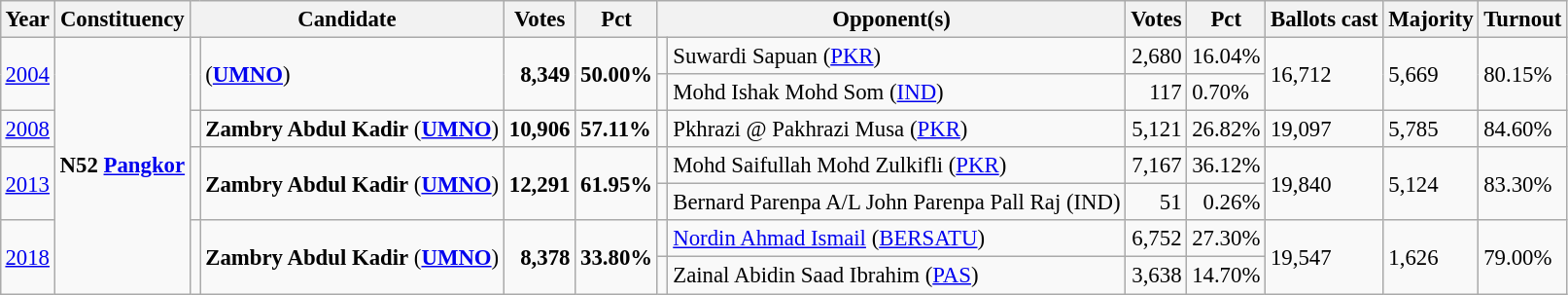<table class="wikitable" style="margin:0.5em ; font-size:95%">
<tr>
<th>Year</th>
<th>Constituency</th>
<th colspan=2>Candidate</th>
<th>Votes</th>
<th>Pct</th>
<th colspan=2>Opponent(s)</th>
<th>Votes</th>
<th>Pct</th>
<th>Ballots cast</th>
<th>Majority</th>
<th>Turnout</th>
</tr>
<tr>
<td rowspan=2><a href='#'>2004</a></td>
<td rowspan=7><strong>N52 <a href='#'>Pangkor</a></strong></td>
<td rowspan=2 ></td>
<td rowspan=2> (<a href='#'><strong>UMNO</strong></a>)</td>
<td rowspan=2 align="right"><strong>8,349</strong></td>
<td rowspan=2><strong>50.00%</strong></td>
<td></td>
<td>Suwardi Sapuan (<a href='#'>PKR</a>)</td>
<td align="right">2,680</td>
<td>16.04%</td>
<td rowspan=2>16,712</td>
<td rowspan=2>5,669</td>
<td rowspan=2>80.15%</td>
</tr>
<tr>
<td></td>
<td>Mohd Ishak Mohd Som (<a href='#'>IND</a>)</td>
<td align="right">117</td>
<td>0.70%</td>
</tr>
<tr>
<td><a href='#'>2008</a></td>
<td></td>
<td><strong>Zambry Abdul Kadir</strong> (<a href='#'><strong>UMNO</strong></a>)</td>
<td align="right"><strong>10,906</strong></td>
<td><strong>57.11%</strong></td>
<td></td>
<td>Pkhrazi @ Pakhrazi Musa (<a href='#'>PKR</a>)</td>
<td align="right">5,121</td>
<td>26.82%</td>
<td>19,097</td>
<td>5,785</td>
<td>84.60%</td>
</tr>
<tr>
<td rowspan=2><a href='#'>2013</a></td>
<td rowspan=2 ></td>
<td rowspan=2><strong>Zambry Abdul Kadir</strong> (<a href='#'><strong>UMNO</strong></a>)</td>
<td rowspan=2 align="right"><strong>12,291</strong></td>
<td rowspan=2><strong>61.95%</strong></td>
<td></td>
<td>Mohd Saifullah Mohd Zulkifli (<a href='#'>PKR</a>)</td>
<td align="right">7,167</td>
<td>36.12%</td>
<td rowspan=2>19,840</td>
<td rowspan=2>5,124</td>
<td rowspan=2>83.30%</td>
</tr>
<tr>
<td></td>
<td>Bernard Parenpa A/L John Parenpa Pall Raj (IND)</td>
<td align="right">51</td>
<td align=right>0.26%</td>
</tr>
<tr>
<td rowspan=2><a href='#'>2018</a></td>
<td rowspan=2 ></td>
<td rowspan=2><strong>Zambry Abdul Kadir</strong> (<a href='#'><strong>UMNO</strong></a>)</td>
<td rowspan=2 align="right"><strong>8,378</strong></td>
<td rowspan=2><strong>33.80%</strong></td>
<td></td>
<td><a href='#'>Nordin Ahmad Ismail</a> (<a href='#'>BERSATU</a>)</td>
<td align="right">6,752</td>
<td>27.30%</td>
<td rowspan=2>19,547</td>
<td rowspan=2>1,626</td>
<td rowspan=2>79.00%</td>
</tr>
<tr>
<td></td>
<td>Zainal Abidin Saad Ibrahim (<a href='#'>PAS</a>)</td>
<td align="right">3,638</td>
<td>14.70%</td>
</tr>
</table>
